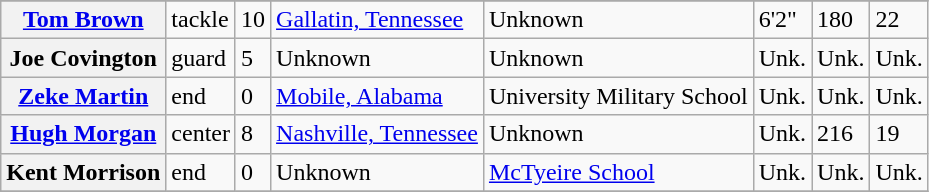<table class="wikitable sortable plainrowheaders">
<tr>
</tr>
<tr>
<th scope="row"><a href='#'>Tom Brown</a></th>
<td>tackle</td>
<td>10</td>
<td><a href='#'>Gallatin, Tennessee</a></td>
<td>Unknown</td>
<td>6'2"</td>
<td>180</td>
<td>22</td>
</tr>
<tr>
<th scope="row">Joe Covington</th>
<td>guard</td>
<td>5</td>
<td>Unknown</td>
<td>Unknown</td>
<td>Unk.</td>
<td>Unk.</td>
<td>Unk.</td>
</tr>
<tr>
<th scope="row"><a href='#'>Zeke Martin</a></th>
<td>end</td>
<td>0</td>
<td><a href='#'>Mobile, Alabama</a></td>
<td>University Military School</td>
<td>Unk.</td>
<td>Unk.</td>
<td>Unk.</td>
</tr>
<tr>
<th scope="row"><a href='#'>Hugh Morgan</a></th>
<td>center</td>
<td>8</td>
<td><a href='#'>Nashville, Tennessee</a></td>
<td>Unknown</td>
<td>Unk.</td>
<td>216</td>
<td>19</td>
</tr>
<tr>
<th scope="row">Kent Morrison</th>
<td>end</td>
<td>0</td>
<td>Unknown</td>
<td><a href='#'>McTyeire School</a></td>
<td>Unk.</td>
<td>Unk.</td>
<td>Unk.</td>
</tr>
<tr>
</tr>
</table>
